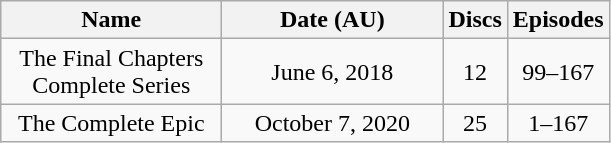<table class="wikitable" style="text-align:center;">
<tr>
<th style="width: 140px;">Name</th>
<th style="width: 140px;">Date (AU)</th>
<th>Discs</th>
<th>Episodes</th>
</tr>
<tr>
<td>The Final Chapters Complete Series</td>
<td>June 6, 2018</td>
<td>12</td>
<td>99–167</td>
</tr>
<tr>
<td>The Complete Epic</td>
<td>October 7, 2020</td>
<td>25</td>
<td>1–167</td>
</tr>
</table>
